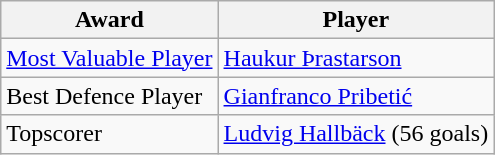<table class="wikitable">
<tr>
<th>Award</th>
<th>Player</th>
</tr>
<tr>
<td><a href='#'>Most Valuable Player</a></td>
<td> <a href='#'>Haukur Þrastarson</a></td>
</tr>
<tr>
<td>Best Defence Player</td>
<td> <a href='#'>Gianfranco Pribetić</a></td>
</tr>
<tr>
<td>Topscorer</td>
<td> <a href='#'>Ludvig Hallbäck</a> (56 goals)</td>
</tr>
</table>
